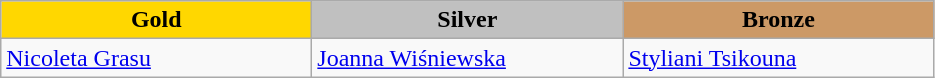<table class="wikitable" style="text-align:left">
<tr align="center">
<td width=200 bgcolor=gold><strong>Gold</strong></td>
<td width=200 bgcolor=silver><strong>Silver</strong></td>
<td width=200 bgcolor=CC9966><strong>Bronze</strong></td>
</tr>
<tr>
<td><a href='#'>Nicoleta Grasu</a><br><em></em></td>
<td><a href='#'>Joanna Wiśniewska</a><br><em></em></td>
<td><a href='#'>Styliani Tsikouna</a><br><em></em></td>
</tr>
</table>
